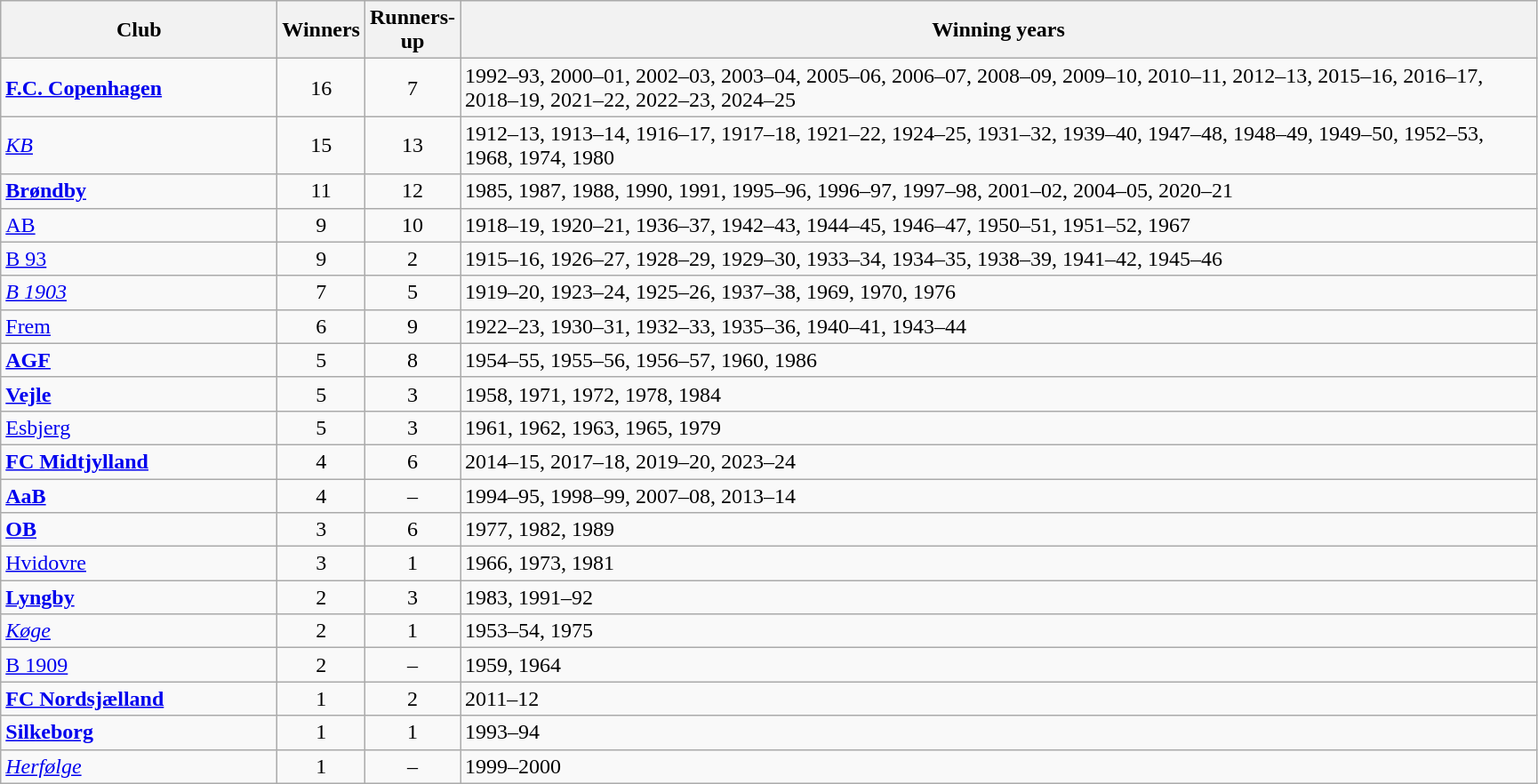<table class="wikitable">
<tr>
<th width="200px">Club</th>
<th width="3px">Winners</th>
<th width="3px">Runners-up</th>
<th width="800px">Winning years</th>
</tr>
<tr>
<td><strong><a href='#'>F.C. Copenhagen</a></strong> </td>
<td align="center">16</td>
<td align="center">7</td>
<td>1992–93, 2000–01, 2002–03, 2003–04, 2005–06, 2006–07, 2008–09, 2009–10, 2010–11, 2012–13, 2015–16, 2016–17, 2018–19, 2021–22, 2022–23, 2024–25</td>
</tr>
<tr>
<td><em><a href='#'>KB</a></em></td>
<td align="center">15</td>
<td align="center">13</td>
<td>1912–13, 1913–14, 1916–17, 1917–18, 1921–22, 1924–25, 1931–32, 1939–40, 1947–48, 1948–49, 1949–50, 1952–53, 1968, 1974, 1980</td>
</tr>
<tr>
<td><strong><a href='#'>Brøndby</a> </strong></td>
<td align="center">11</td>
<td align="center">12</td>
<td>1985, 1987, 1988, 1990, 1991, 1995–96, 1996–97, 1997–98, 2001–02, 2004–05, 2020–21</td>
</tr>
<tr>
<td><a href='#'>AB</a> </td>
<td align="center">9</td>
<td align="center">10</td>
<td>1918–19, 1920–21, 1936–37, 1942–43, 1944–45, 1946–47, 1950–51, 1951–52, 1967</td>
</tr>
<tr>
<td><a href='#'>B 93</a> </td>
<td align="center">9</td>
<td align="center">2</td>
<td>1915–16, 1926–27, 1928–29, 1929–30, 1933–34, 1934–35, 1938–39, 1941–42, 1945–46</td>
</tr>
<tr>
<td><em><a href='#'>B 1903</a></em> </td>
<td align="center">7</td>
<td align="center">5</td>
<td>1919–20, 1923–24, 1925–26, 1937–38, 1969, 1970, 1976</td>
</tr>
<tr>
<td><a href='#'>Frem</a> </td>
<td align="center">6</td>
<td align="center">9</td>
<td>1922–23, 1930–31, 1932–33, 1935–36, 1940–41, 1943–44</td>
</tr>
<tr>
<td><strong><a href='#'>AGF</a> </strong></td>
<td align="center">5</td>
<td align="center">8</td>
<td>1954–55, 1955–56, 1956–57, 1960, 1986</td>
</tr>
<tr>
<td><strong><a href='#'>Vejle</a></strong></td>
<td align="center">5</td>
<td align="center">3</td>
<td>1958, 1971, 1972, 1978, 1984</td>
</tr>
<tr>
<td><a href='#'>Esbjerg</a> </td>
<td align="center">5</td>
<td align="center">3</td>
<td>1961, 1962, 1963, 1965, 1979</td>
</tr>
<tr>
<td><strong><a href='#'>FC Midtjylland</a></strong></td>
<td align="center">4</td>
<td align="center">6</td>
<td>2014–15, 2017–18, 2019–20, 2023–24</td>
</tr>
<tr>
<td><strong><a href='#'>AaB</a></strong></td>
<td align="center">4</td>
<td align="center">–</td>
<td>1994–95, 1998–99, 2007–08, 2013–14</td>
</tr>
<tr>
<td><strong><a href='#'>OB</a></strong></td>
<td align="center">3</td>
<td align="center">6</td>
<td>1977, 1982, 1989</td>
</tr>
<tr>
<td><a href='#'>Hvidovre</a></td>
<td align="center">3</td>
<td align="center">1</td>
<td>1966, 1973, 1981</td>
</tr>
<tr>
<td><strong><a href='#'>Lyngby</a></strong></td>
<td align="center">2</td>
<td align="center">3</td>
<td>1983, 1991–92</td>
</tr>
<tr>
<td><em><a href='#'>Køge</a></em></td>
<td align="center">2</td>
<td align="center">1</td>
<td>1953–54, 1975</td>
</tr>
<tr>
<td><a href='#'>B 1909</a></td>
<td align="center">2</td>
<td align="center">–</td>
<td>1959, 1964</td>
</tr>
<tr>
<td><strong><a href='#'>FC Nordsjælland</a></strong></td>
<td align="center">1</td>
<td align="center">2</td>
<td>2011–12</td>
</tr>
<tr>
<td><strong><a href='#'>Silkeborg</a></strong></td>
<td align="center">1</td>
<td align="center">1</td>
<td>1993–94</td>
</tr>
<tr>
<td><em><a href='#'>Herfølge</a></em></td>
<td align="center">1</td>
<td align="center">–</td>
<td>1999–2000</td>
</tr>
</table>
